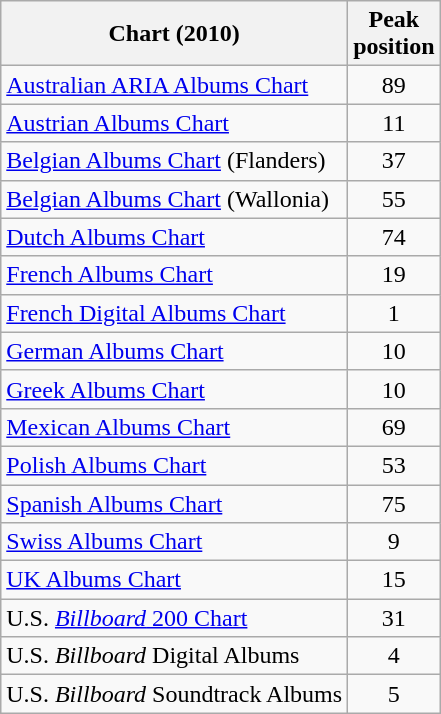<table class="wikitable sortable">
<tr>
<th>Chart (2010)</th>
<th>Peak<br>position</th>
</tr>
<tr>
<td><a href='#'>Australian ARIA Albums Chart</a></td>
<td style="text-align:center;">89</td>
</tr>
<tr>
<td><a href='#'>Austrian Albums Chart</a></td>
<td style="text-align:center;">11</td>
</tr>
<tr>
<td><a href='#'>Belgian Albums Chart</a> (Flanders)</td>
<td style="text-align:center;">37</td>
</tr>
<tr>
<td><a href='#'>Belgian Albums Chart</a> (Wallonia)</td>
<td style="text-align:center;">55</td>
</tr>
<tr>
<td><a href='#'>Dutch Albums Chart</a></td>
<td style="text-align:center;">74</td>
</tr>
<tr>
<td><a href='#'>French Albums Chart</a></td>
<td style="text-align:center;">19</td>
</tr>
<tr>
<td><a href='#'>French Digital Albums Chart</a></td>
<td style="text-align:center;">1</td>
</tr>
<tr>
<td><a href='#'>German Albums Chart</a></td>
<td style="text-align:center;">10</td>
</tr>
<tr>
<td><a href='#'>Greek Albums Chart</a></td>
<td style="text-align:center;">10</td>
</tr>
<tr>
<td><a href='#'>Mexican Albums Chart</a></td>
<td style="text-align:center;">69</td>
</tr>
<tr>
<td><a href='#'>Polish Albums Chart</a></td>
<td style="text-align:center;">53</td>
</tr>
<tr>
<td><a href='#'>Spanish Albums Chart</a></td>
<td style="text-align:center;">75</td>
</tr>
<tr>
<td><a href='#'>Swiss Albums Chart</a></td>
<td style="text-align:center;">9</td>
</tr>
<tr>
<td><a href='#'>UK Albums Chart</a></td>
<td style="text-align:center;">15</td>
</tr>
<tr>
<td>U.S. <a href='#'><em>Billboard</em> 200 Chart</a></td>
<td style="text-align:center;">31</td>
</tr>
<tr>
<td>U.S. <em>Billboard</em> Digital Albums</td>
<td style="text-align:center;">4</td>
</tr>
<tr>
<td>U.S. <em>Billboard</em> Soundtrack Albums</td>
<td style="text-align:center;">5</td>
</tr>
</table>
